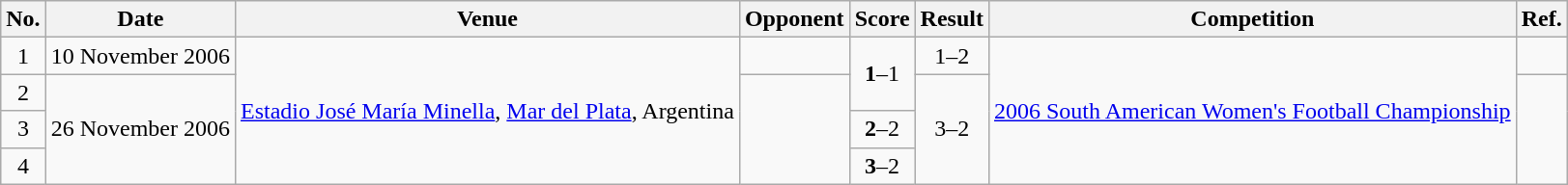<table class="wikitable">
<tr>
<th>No.</th>
<th>Date</th>
<th>Venue</th>
<th>Opponent</th>
<th>Score</th>
<th>Result</th>
<th>Competition</th>
<th>Ref.</th>
</tr>
<tr>
<td style="text-align:center;">1</td>
<td>10 November 2006</td>
<td rowspan=4><a href='#'>Estadio José María Minella</a>, <a href='#'>Mar del Plata</a>, Argentina</td>
<td></td>
<td rowspan=2 style="text-align:center;"><strong>1</strong>–1</td>
<td style="text-align:center;">1–2</td>
<td rowspan=4><a href='#'>2006 South American Women's Football Championship</a></td>
<td></td>
</tr>
<tr>
<td style="text-align:center;">2</td>
<td rowspan=3>26 November 2006</td>
<td rowspan=3></td>
<td rowspan=3 style="text-align:center;">3–2</td>
<td rowspan=3></td>
</tr>
<tr style="text-align:center;">
<td>3</td>
<td><strong>2</strong>–2</td>
</tr>
<tr style="text-align:center;">
<td>4</td>
<td><strong>3</strong>–2</td>
</tr>
</table>
